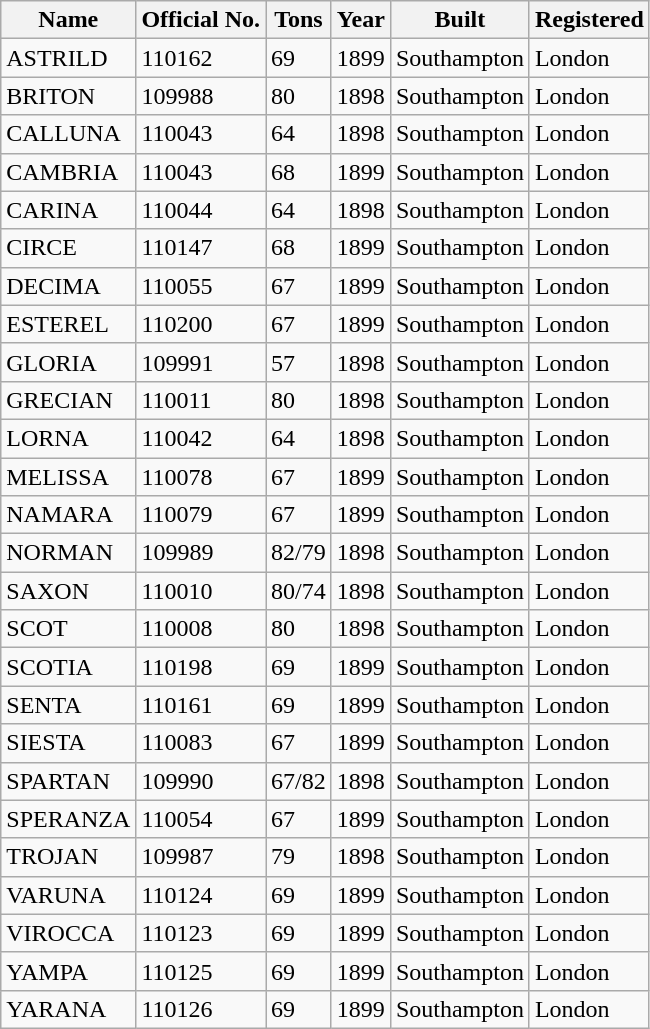<table class="wikitable collapsible collapsed">
<tr>
<th>Name</th>
<th>Official No.</th>
<th>Tons</th>
<th>Year</th>
<th>Built</th>
<th>Registered</th>
</tr>
<tr>
<td>ASTRILD</td>
<td>110162</td>
<td>69</td>
<td>1899</td>
<td>Southampton</td>
<td>London</td>
</tr>
<tr>
<td>BRITON</td>
<td>109988</td>
<td>80</td>
<td>1898</td>
<td>Southampton</td>
<td>London</td>
</tr>
<tr>
<td>CALLUNA</td>
<td>110043</td>
<td>64</td>
<td>1898</td>
<td>Southampton</td>
<td>London</td>
</tr>
<tr>
<td>CAMBRIA</td>
<td>110043</td>
<td>68</td>
<td>1899</td>
<td>Southampton</td>
<td>London</td>
</tr>
<tr>
<td>CARINA</td>
<td>110044</td>
<td>64</td>
<td>1898</td>
<td>Southampton</td>
<td>London</td>
</tr>
<tr>
<td>CIRCE</td>
<td>110147</td>
<td>68</td>
<td>1899</td>
<td>Southampton</td>
<td>London</td>
</tr>
<tr>
<td>DECIMA</td>
<td>110055</td>
<td>67</td>
<td>1899</td>
<td>Southampton</td>
<td>London</td>
</tr>
<tr>
<td>ESTEREL</td>
<td>110200</td>
<td>67</td>
<td>1899</td>
<td>Southampton</td>
<td>London</td>
</tr>
<tr>
<td>GLORIA</td>
<td>109991</td>
<td>57</td>
<td>1898</td>
<td>Southampton</td>
<td>London</td>
</tr>
<tr>
<td>GRECIAN</td>
<td>110011</td>
<td>80</td>
<td>1898</td>
<td>Southampton</td>
<td>London</td>
</tr>
<tr>
<td>LORNA</td>
<td>110042</td>
<td>64</td>
<td>1898</td>
<td>Southampton</td>
<td>London</td>
</tr>
<tr>
<td>MELISSA</td>
<td>110078</td>
<td>67</td>
<td>1899</td>
<td>Southampton</td>
<td>London</td>
</tr>
<tr>
<td>NAMARA</td>
<td>110079</td>
<td>67</td>
<td>1899</td>
<td>Southampton</td>
<td>London</td>
</tr>
<tr>
<td>NORMAN</td>
<td>109989</td>
<td>82/79</td>
<td>1898</td>
<td>Southampton</td>
<td>London</td>
</tr>
<tr>
<td>SAXON</td>
<td>110010</td>
<td>80/74</td>
<td>1898</td>
<td>Southampton</td>
<td>London</td>
</tr>
<tr>
<td>SCOT</td>
<td>110008</td>
<td>80</td>
<td>1898</td>
<td>Southampton</td>
<td>London</td>
</tr>
<tr>
<td>SCOTIA</td>
<td>110198</td>
<td>69</td>
<td>1899</td>
<td>Southampton</td>
<td>London</td>
</tr>
<tr>
<td>SENTA</td>
<td>110161</td>
<td>69</td>
<td>1899</td>
<td>Southampton</td>
<td>London</td>
</tr>
<tr>
<td>SIESTA</td>
<td>110083</td>
<td>67</td>
<td>1899</td>
<td>Southampton</td>
<td>London</td>
</tr>
<tr>
<td>SPARTAN</td>
<td>109990</td>
<td>67/82</td>
<td>1898</td>
<td>Southampton</td>
<td>London</td>
</tr>
<tr>
<td>SPERANZA</td>
<td>110054</td>
<td>67</td>
<td>1899</td>
<td>Southampton</td>
<td>London</td>
</tr>
<tr>
<td>TROJAN</td>
<td>109987</td>
<td>79</td>
<td>1898</td>
<td>Southampton</td>
<td>London</td>
</tr>
<tr>
<td>VARUNA</td>
<td>110124</td>
<td>69</td>
<td>1899</td>
<td>Southampton</td>
<td>London</td>
</tr>
<tr>
<td>VIROCCA</td>
<td>110123</td>
<td>69</td>
<td>1899</td>
<td>Southampton</td>
<td>London</td>
</tr>
<tr>
<td>YAMPA</td>
<td>110125</td>
<td>69</td>
<td>1899</td>
<td>Southampton</td>
<td>London</td>
</tr>
<tr>
<td>YARANA</td>
<td>110126</td>
<td>69</td>
<td>1899</td>
<td>Southampton</td>
<td>London</td>
</tr>
</table>
